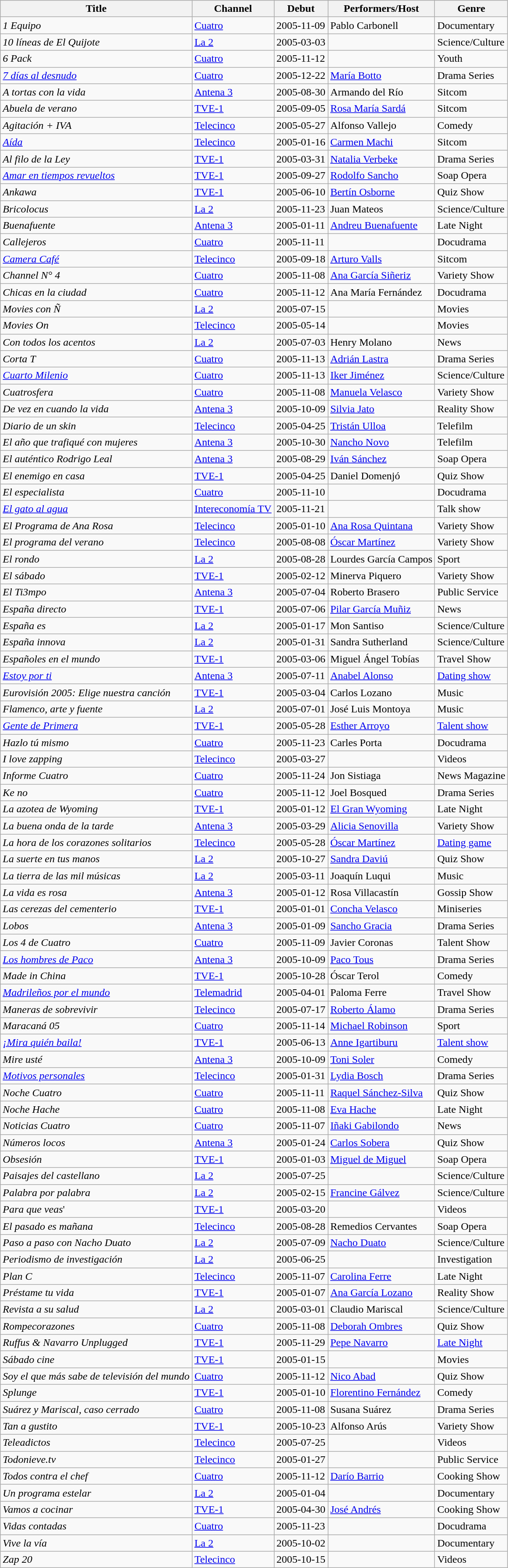<table class="wikitable sortable">
<tr>
<th>Title</th>
<th>Channel</th>
<th>Debut</th>
<th>Performers/Host</th>
<th>Genre</th>
</tr>
<tr>
<td><em>1 Equipo</em></td>
<td><a href='#'>Cuatro</a></td>
<td>2005-11-09</td>
<td>Pablo Carbonell</td>
<td>Documentary</td>
</tr>
<tr>
<td><em>10 líneas de El Quijote</em></td>
<td><a href='#'>La 2</a></td>
<td>2005-03-03</td>
<td></td>
<td>Science/Culture</td>
</tr>
<tr>
<td><em>6 Pack</em></td>
<td><a href='#'>Cuatro</a></td>
<td>2005-11-12</td>
<td></td>
<td>Youth</td>
</tr>
<tr>
<td><em><a href='#'>7 días al desnudo</a></em></td>
<td><a href='#'>Cuatro</a></td>
<td>2005-12-22</td>
<td><a href='#'>María Botto</a></td>
<td>Drama Series</td>
</tr>
<tr>
<td><em>A tortas con la vida</em></td>
<td><a href='#'>Antena 3</a></td>
<td>2005-08-30</td>
<td>Armando del Río</td>
<td>Sitcom</td>
</tr>
<tr>
<td><em>Abuela de verano</em></td>
<td><a href='#'>TVE-1</a></td>
<td>2005-09-05</td>
<td><a href='#'>Rosa María Sardá</a></td>
<td>Sitcom</td>
</tr>
<tr>
<td><em>Agitación + IVA</em></td>
<td><a href='#'>Telecinco</a></td>
<td>2005-05-27</td>
<td>Alfonso Vallejo</td>
<td>Comedy</td>
</tr>
<tr>
<td><em><a href='#'>Aída</a></em></td>
<td><a href='#'>Telecinco</a></td>
<td>2005-01-16</td>
<td><a href='#'>Carmen Machi</a></td>
<td>Sitcom</td>
</tr>
<tr>
<td><em>Al filo de la Ley</em></td>
<td><a href='#'>TVE-1</a></td>
<td>2005-03-31</td>
<td><a href='#'>Natalia Verbeke</a></td>
<td>Drama Series</td>
</tr>
<tr>
<td><em><a href='#'>Amar en tiempos revueltos</a></em></td>
<td><a href='#'>TVE-1</a></td>
<td>2005-09-27</td>
<td><a href='#'>Rodolfo Sancho</a></td>
<td>Soap Opera</td>
</tr>
<tr>
<td><em>Ankawa</em></td>
<td><a href='#'>TVE-1</a></td>
<td>2005-06-10</td>
<td><a href='#'>Bertín Osborne</a></td>
<td>Quiz Show</td>
</tr>
<tr>
<td><em>Bricolocus</em></td>
<td><a href='#'>La 2</a></td>
<td>2005-11-23</td>
<td>Juan Mateos</td>
<td>Science/Culture</td>
</tr>
<tr>
<td><em>Buenafuente</em></td>
<td><a href='#'>Antena 3</a></td>
<td>2005-01-11</td>
<td><a href='#'>Andreu Buenafuente</a></td>
<td>Late Night</td>
</tr>
<tr>
<td><em>Callejeros</em></td>
<td><a href='#'>Cuatro</a></td>
<td>2005-11-11</td>
<td></td>
<td>Docudrama</td>
</tr>
<tr>
<td><em><a href='#'>Camera Café</a> </em></td>
<td><a href='#'>Telecinco</a></td>
<td>2005-09-18</td>
<td><a href='#'>Arturo Valls</a></td>
<td>Sitcom</td>
</tr>
<tr>
<td><em>Channel N° 4</em></td>
<td><a href='#'>Cuatro</a></td>
<td>2005-11-08</td>
<td><a href='#'>Ana García Siñeriz</a></td>
<td>Variety Show</td>
</tr>
<tr>
<td><em>Chicas en la ciudad</em></td>
<td><a href='#'>Cuatro</a></td>
<td>2005-11-12</td>
<td>Ana María Fernández</td>
<td>Docudrama</td>
</tr>
<tr>
<td><em>Movies con Ñ</em></td>
<td><a href='#'>La 2</a></td>
<td>2005-07-15</td>
<td></td>
<td>Movies</td>
</tr>
<tr>
<td><em>Movies On</em></td>
<td><a href='#'>Telecinco</a></td>
<td>2005-05-14</td>
<td></td>
<td>Movies</td>
</tr>
<tr>
<td><em>Con todos los acentos</em></td>
<td><a href='#'>La 2</a></td>
<td>2005-07-03</td>
<td>Henry Molano</td>
<td>News</td>
</tr>
<tr>
<td><em>Corta T</em></td>
<td><a href='#'>Cuatro</a></td>
<td>2005-11-13</td>
<td><a href='#'>Adrián Lastra</a></td>
<td>Drama Series</td>
</tr>
<tr>
<td><em><a href='#'>Cuarto Milenio</a></em></td>
<td><a href='#'>Cuatro</a></td>
<td>2005-11-13</td>
<td><a href='#'>Iker Jiménez</a></td>
<td>Science/Culture</td>
</tr>
<tr>
<td><em>Cuatrosfera</em></td>
<td><a href='#'>Cuatro</a></td>
<td>2005-11-08</td>
<td><a href='#'>Manuela Velasco</a></td>
<td>Variety Show</td>
</tr>
<tr>
<td><em>De vez en cuando la vida</em></td>
<td><a href='#'>Antena 3</a></td>
<td>2005-10-09</td>
<td><a href='#'>Silvia Jato</a></td>
<td>Reality Show</td>
</tr>
<tr>
<td><em>Diario de un skin</em></td>
<td><a href='#'>Telecinco</a></td>
<td>2005-04-25</td>
<td><a href='#'>Tristán Ulloa</a></td>
<td>Telefilm</td>
</tr>
<tr>
<td><em>El año que trafiqué con mujeres</em></td>
<td><a href='#'>Antena 3</a></td>
<td>2005-10-30</td>
<td><a href='#'>Nancho Novo</a></td>
<td>Telefilm</td>
</tr>
<tr>
<td><em>El auténtico Rodrigo Leal</em></td>
<td><a href='#'>Antena 3</a></td>
<td>2005-08-29</td>
<td><a href='#'>Iván Sánchez</a></td>
<td>Soap Opera</td>
</tr>
<tr>
<td><em>El enemigo en casa</em></td>
<td><a href='#'>TVE-1</a></td>
<td>2005-04-25</td>
<td>Daniel Domenjó</td>
<td>Quiz Show</td>
</tr>
<tr>
<td><em>El especialista </em></td>
<td><a href='#'>Cuatro</a></td>
<td>2005-11-10</td>
<td></td>
<td>Docudrama</td>
</tr>
<tr>
<td><em><a href='#'>El gato al agua</a></em></td>
<td><a href='#'>Intereconomía TV</a></td>
<td>2005-11-21</td>
<td></td>
<td>Talk show</td>
</tr>
<tr>
<td><em>El Programa de Ana Rosa</em></td>
<td><a href='#'>Telecinco</a></td>
<td>2005-01-10</td>
<td><a href='#'>Ana Rosa Quintana</a></td>
<td>Variety Show</td>
</tr>
<tr>
<td><em>El programa del verano</em></td>
<td><a href='#'>Telecinco</a></td>
<td>2005-08-08</td>
<td><a href='#'>Óscar Martínez</a></td>
<td>Variety Show</td>
</tr>
<tr>
<td><em>El rondo </em></td>
<td><a href='#'>La 2</a></td>
<td>2005-08-28</td>
<td>Lourdes García Campos</td>
<td>Sport</td>
</tr>
<tr>
<td><em>El sábado </em></td>
<td><a href='#'>TVE-1</a></td>
<td>2005-02-12</td>
<td>Minerva Piquero</td>
<td>Variety Show</td>
</tr>
<tr>
<td><em>El Ti3mpo</em></td>
<td><a href='#'>Antena 3</a></td>
<td>2005-07-04</td>
<td>Roberto Brasero</td>
<td>Public Service</td>
</tr>
<tr>
<td><em>España directo</em></td>
<td><a href='#'>TVE-1</a></td>
<td>2005-07-06</td>
<td><a href='#'>Pilar García Muñiz</a></td>
<td>News</td>
</tr>
<tr>
<td><em>España es </em></td>
<td><a href='#'>La 2</a></td>
<td>2005-01-17</td>
<td>Mon Santiso</td>
<td>Science/Culture</td>
</tr>
<tr>
<td><em>España innova</em></td>
<td><a href='#'>La 2</a></td>
<td>2005-01-31</td>
<td>Sandra Sutherland</td>
<td>Science/Culture</td>
</tr>
<tr>
<td><em>Españoles en el mundo </em></td>
<td><a href='#'>TVE-1</a></td>
<td>2005-03-06</td>
<td>Miguel Ángel Tobías</td>
<td>Travel Show</td>
</tr>
<tr>
<td><em><a href='#'>Estoy por ti</a> </em></td>
<td><a href='#'>Antena 3</a></td>
<td>2005-07-11</td>
<td><a href='#'>Anabel Alonso</a></td>
<td><a href='#'>Dating show</a></td>
</tr>
<tr>
<td><em>Eurovisión 2005: Elige nuestra canción</em></td>
<td><a href='#'>TVE-1</a></td>
<td>2005-03-04</td>
<td>Carlos Lozano</td>
<td>Music</td>
</tr>
<tr>
<td><em>Flamenco, arte y fuente</em></td>
<td><a href='#'>La 2</a></td>
<td>2005-07-01</td>
<td>José Luis Montoya</td>
<td>Music</td>
</tr>
<tr>
<td><em><a href='#'>Gente de Primera</a> </em></td>
<td><a href='#'>TVE-1</a></td>
<td>2005-05-28</td>
<td><a href='#'>Esther Arroyo</a></td>
<td><a href='#'>Talent show</a></td>
</tr>
<tr>
<td><em>Hazlo tú mismo </em></td>
<td><a href='#'>Cuatro</a></td>
<td>2005-11-23</td>
<td>Carles Porta</td>
<td>Docudrama</td>
</tr>
<tr>
<td><em>I love zapping</em></td>
<td><a href='#'>Telecinco</a></td>
<td>2005-03-27</td>
<td></td>
<td>Videos</td>
</tr>
<tr>
<td><em>Informe Cuatro </em></td>
<td><a href='#'>Cuatro</a></td>
<td>2005-11-24</td>
<td>Jon Sistiaga</td>
<td>News Magazine</td>
</tr>
<tr>
<td><em>Ke no</em></td>
<td><a href='#'>Cuatro</a></td>
<td>2005-11-12</td>
<td>Joel Bosqued</td>
<td>Drama Series</td>
</tr>
<tr>
<td><em>La azotea de Wyoming</em></td>
<td><a href='#'>TVE-1</a></td>
<td>2005-01-12</td>
<td><a href='#'>El Gran Wyoming</a></td>
<td>Late Night</td>
</tr>
<tr>
<td><em>La buena onda de la tarde </em></td>
<td><a href='#'>Antena 3</a></td>
<td>2005-03-29</td>
<td><a href='#'>Alicia Senovilla</a></td>
<td>Variety Show</td>
</tr>
<tr>
<td><em>La hora de los corazones solitarios </em></td>
<td><a href='#'>Telecinco</a></td>
<td>2005-05-28</td>
<td><a href='#'>Óscar Martínez</a></td>
<td><a href='#'>Dating game</a></td>
</tr>
<tr>
<td><em>La suerte en tus manos</em></td>
<td><a href='#'>La 2</a></td>
<td>2005-10-27</td>
<td><a href='#'>Sandra Daviú</a></td>
<td>Quiz Show</td>
</tr>
<tr>
<td><em>La tierra de las mil músicas </em></td>
<td><a href='#'>La 2</a></td>
<td>2005-03-11</td>
<td>Joaquín Luqui</td>
<td>Music</td>
</tr>
<tr>
<td><em>La vida es rosa </em></td>
<td><a href='#'>Antena 3</a></td>
<td>2005-01-12</td>
<td>Rosa Villacastín</td>
<td>Gossip Show</td>
</tr>
<tr>
<td><em>Las cerezas del cementerio</em></td>
<td><a href='#'>TVE-1</a></td>
<td>2005-01-01</td>
<td><a href='#'>Concha Velasco</a></td>
<td>Miniseries</td>
</tr>
<tr>
<td><em>Lobos</em></td>
<td><a href='#'>Antena 3</a></td>
<td>2005-01-09</td>
<td><a href='#'>Sancho Gracia</a></td>
<td>Drama Series</td>
</tr>
<tr>
<td><em>Los 4 de Cuatro </em></td>
<td><a href='#'>Cuatro</a></td>
<td>2005-11-09</td>
<td>Javier Coronas</td>
<td>Talent Show</td>
</tr>
<tr>
<td><em><a href='#'>Los hombres de Paco</a></em></td>
<td><a href='#'>Antena 3</a></td>
<td>2005-10-09</td>
<td><a href='#'>Paco Tous</a></td>
<td>Drama Series</td>
</tr>
<tr>
<td><em>Made in China </em></td>
<td><a href='#'>TVE-1</a></td>
<td>2005-10-28</td>
<td>Óscar Terol</td>
<td>Comedy</td>
</tr>
<tr>
<td><em><a href='#'>Madrileños por el mundo</a></em></td>
<td><a href='#'>Telemadrid</a></td>
<td>2005-04-01</td>
<td>Paloma Ferre</td>
<td>Travel Show</td>
</tr>
<tr>
<td><em>Maneras de sobrevivir </em></td>
<td><a href='#'>Telecinco</a></td>
<td>2005-07-17</td>
<td><a href='#'>Roberto Álamo</a></td>
<td>Drama Series</td>
</tr>
<tr>
<td><em>Maracaná 05</em></td>
<td><a href='#'>Cuatro</a></td>
<td>2005-11-14</td>
<td><a href='#'>Michael Robinson</a></td>
<td>Sport</td>
</tr>
<tr>
<td><em><a href='#'>¡Mira quién baila!</a> </em></td>
<td><a href='#'>TVE-1</a></td>
<td>2005-06-13</td>
<td><a href='#'>Anne Igartiburu</a></td>
<td><a href='#'>Talent show</a></td>
</tr>
<tr>
<td><em>Mire usté </em></td>
<td><a href='#'>Antena 3</a></td>
<td>2005-10-09</td>
<td><a href='#'>Toni Soler</a></td>
<td>Comedy</td>
</tr>
<tr>
<td><em><a href='#'>Motivos personales</a></em></td>
<td><a href='#'>Telecinco</a></td>
<td>2005-01-31</td>
<td><a href='#'>Lydia Bosch</a></td>
<td>Drama Series</td>
</tr>
<tr>
<td><em>Noche Cuatro</em></td>
<td><a href='#'>Cuatro</a></td>
<td>2005-11-11</td>
<td><a href='#'>Raquel Sánchez-Silva</a></td>
<td>Quiz Show</td>
</tr>
<tr>
<td><em>Noche Hache</em></td>
<td><a href='#'>Cuatro</a></td>
<td>2005-11-08</td>
<td><a href='#'>Eva Hache</a></td>
<td>Late Night</td>
</tr>
<tr>
<td><em>Noticias Cuatro</em></td>
<td><a href='#'>Cuatro</a></td>
<td>2005-11-07</td>
<td><a href='#'>Iñaki Gabilondo</a></td>
<td>News</td>
</tr>
<tr>
<td><em>Números locos</em></td>
<td><a href='#'>Antena 3</a></td>
<td>2005-01-24</td>
<td><a href='#'>Carlos Sobera</a></td>
<td>Quiz Show</td>
</tr>
<tr>
<td><em>Obsesión</em></td>
<td><a href='#'>TVE-1</a></td>
<td>2005-01-03</td>
<td><a href='#'>Miguel de Miguel</a></td>
<td>Soap Opera</td>
</tr>
<tr>
<td><em>Paisajes del castellano</em></td>
<td><a href='#'>La 2</a></td>
<td>2005-07-25</td>
<td></td>
<td>Science/Culture</td>
</tr>
<tr>
<td><em>Palabra por palabra</em></td>
<td><a href='#'>La 2</a></td>
<td>2005-02-15</td>
<td><a href='#'>Francine Gálvez</a></td>
<td>Science/Culture</td>
</tr>
<tr>
<td><em>Para que veas</em>'</td>
<td><a href='#'>TVE-1</a></td>
<td>2005-03-20</td>
<td></td>
<td>Videos</td>
</tr>
<tr>
<td><em>El pasado es mañana</em></td>
<td><a href='#'>Telecinco</a></td>
<td>2005-08-28</td>
<td>Remedios Cervantes</td>
<td>Soap Opera</td>
</tr>
<tr>
<td><em>Paso a paso con Nacho Duato</em></td>
<td><a href='#'>La 2</a></td>
<td>2005-07-09</td>
<td><a href='#'>Nacho Duato</a></td>
<td>Science/Culture</td>
</tr>
<tr>
<td><em>Periodismo de investigación</em></td>
<td><a href='#'>La 2</a></td>
<td>2005-06-25</td>
<td></td>
<td>Investigation</td>
</tr>
<tr>
<td><em>Plan C</em></td>
<td><a href='#'>Telecinco</a></td>
<td>2005-11-07</td>
<td><a href='#'>Carolina Ferre</a></td>
<td>Late Night</td>
</tr>
<tr>
<td><em>Préstame tu vida</em></td>
<td><a href='#'>TVE-1</a></td>
<td>2005-01-07</td>
<td><a href='#'>Ana García Lozano</a></td>
<td>Reality Show</td>
</tr>
<tr>
<td><em>Revista a su salud</em></td>
<td><a href='#'>La 2</a></td>
<td>2005-03-01</td>
<td>Claudio Mariscal</td>
<td>Science/Culture</td>
</tr>
<tr>
<td><em>Rompecorazones</em></td>
<td><a href='#'>Cuatro</a></td>
<td>2005-11-08</td>
<td><a href='#'>Deborah Ombres</a></td>
<td>Quiz Show</td>
</tr>
<tr>
<td><em>Ruffus & Navarro Unplugged</em></td>
<td><a href='#'>TVE-1</a></td>
<td>2005-11-29</td>
<td><a href='#'>Pepe Navarro</a></td>
<td><a href='#'>Late Night</a></td>
</tr>
<tr>
<td><em>Sábado cine</em></td>
<td><a href='#'>TVE-1</a></td>
<td>2005-01-15</td>
<td></td>
<td>Movies</td>
</tr>
<tr>
<td><em>Soy el que más sabe de televisión del mundo</em></td>
<td><a href='#'>Cuatro</a></td>
<td>2005-11-12</td>
<td><a href='#'>Nico Abad</a></td>
<td>Quiz Show</td>
</tr>
<tr>
<td><em>Splunge</em></td>
<td><a href='#'>TVE-1</a></td>
<td>2005-01-10</td>
<td><a href='#'>Florentino Fernández</a></td>
<td>Comedy</td>
</tr>
<tr>
<td><em>Suárez y Mariscal, caso cerrado</em></td>
<td><a href='#'>Cuatro</a></td>
<td>2005-11-08</td>
<td>Susana Suárez</td>
<td>Drama Series</td>
</tr>
<tr>
<td><em>Tan a gustito</em></td>
<td><a href='#'>TVE-1</a></td>
<td>2005-10-23</td>
<td>Alfonso Arús</td>
<td>Variety Show</td>
</tr>
<tr>
<td><em>Teleadictos</em></td>
<td><a href='#'>Telecinco</a></td>
<td>2005-07-25</td>
<td></td>
<td>Videos</td>
</tr>
<tr>
<td><em>Todonieve.tv</em></td>
<td><a href='#'>Telecinco</a></td>
<td>2005-01-27</td>
<td></td>
<td>Public Service</td>
</tr>
<tr>
<td><em>Todos contra el chef</em></td>
<td><a href='#'>Cuatro</a></td>
<td>2005-11-12</td>
<td><a href='#'>Darío Barrio</a></td>
<td>Cooking Show</td>
</tr>
<tr>
<td><em>Un programa estelar</em></td>
<td><a href='#'>La 2</a></td>
<td>2005-01-04</td>
<td></td>
<td>Documentary</td>
</tr>
<tr>
<td><em>Vamos a cocinar</em></td>
<td><a href='#'>TVE-1</a></td>
<td>2005-04-30</td>
<td><a href='#'>José Andrés</a></td>
<td>Cooking Show</td>
</tr>
<tr>
<td><em>Vidas contadas</em></td>
<td><a href='#'>Cuatro</a></td>
<td>2005-11-23</td>
<td></td>
<td>Docudrama</td>
</tr>
<tr>
<td><em>Vive la vía</em></td>
<td><a href='#'>La 2</a></td>
<td>2005-10-02</td>
<td></td>
<td>Documentary</td>
</tr>
<tr>
<td><em>Zap 20</em></td>
<td><a href='#'>Telecinco</a></td>
<td>2005-10-15</td>
<td></td>
<td>Videos</td>
</tr>
</table>
